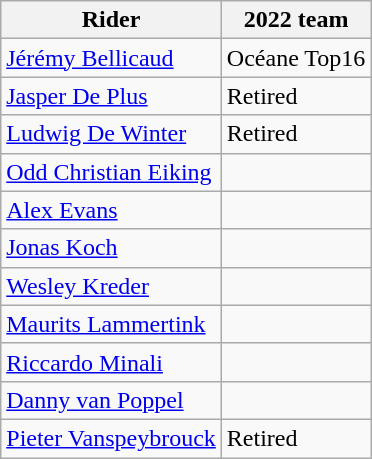<table class="wikitable">
<tr>
<th>Rider</th>
<th>2022 team</th>
</tr>
<tr>
<td><a href='#'>Jérémy Bellicaud</a></td>
<td>Océane Top16</td>
</tr>
<tr>
<td><a href='#'>Jasper De Plus</a></td>
<td>Retired</td>
</tr>
<tr>
<td><a href='#'>Ludwig De Winter</a></td>
<td>Retired</td>
</tr>
<tr>
<td><a href='#'>Odd Christian Eiking</a></td>
<td></td>
</tr>
<tr>
<td><a href='#'>Alex Evans</a></td>
<td></td>
</tr>
<tr>
<td><a href='#'>Jonas Koch</a></td>
<td></td>
</tr>
<tr>
<td><a href='#'>Wesley Kreder</a></td>
<td></td>
</tr>
<tr>
<td><a href='#'>Maurits Lammertink</a></td>
<td></td>
</tr>
<tr>
<td><a href='#'>Riccardo Minali</a></td>
<td></td>
</tr>
<tr>
<td><a href='#'>Danny van Poppel</a></td>
<td></td>
</tr>
<tr>
<td><a href='#'>Pieter Vanspeybrouck</a></td>
<td>Retired</td>
</tr>
</table>
